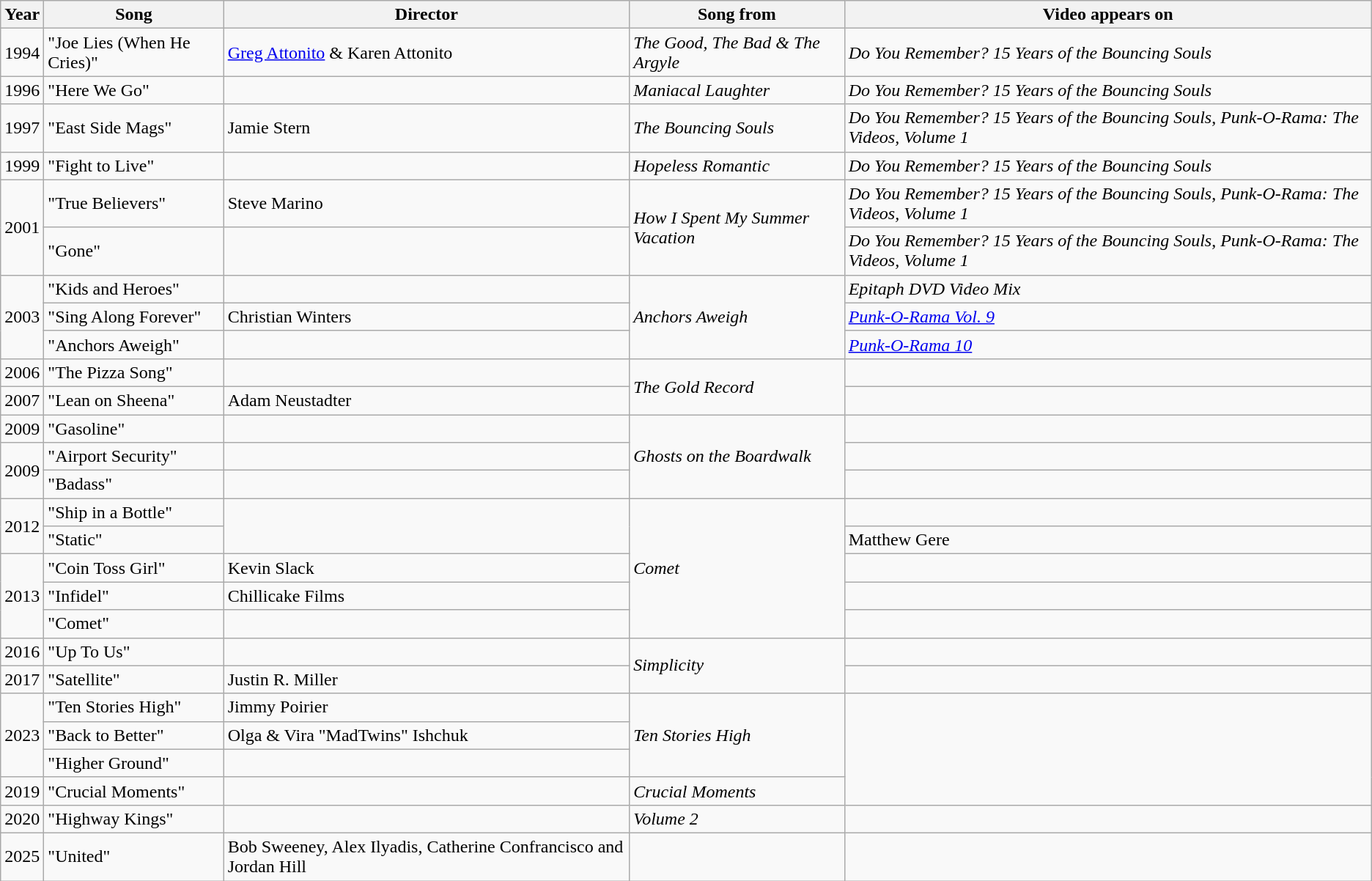<table class="wikitable">
<tr>
<th>Year</th>
<th>Song</th>
<th>Director</th>
<th>Song from</th>
<th>Video appears on</th>
</tr>
<tr>
<td>1994</td>
<td>"Joe Lies (When He Cries)"</td>
<td><a href='#'>Greg Attonito</a> & Karen Attonito</td>
<td><em>The Good, The Bad & The Argyle</em></td>
<td><em>Do You Remember? 15 Years of the Bouncing Souls</em></td>
</tr>
<tr>
<td>1996</td>
<td>"Here We Go"</td>
<td></td>
<td><em>Maniacal Laughter</em></td>
<td><em>Do You Remember? 15 Years of the Bouncing Souls</em></td>
</tr>
<tr>
<td>1997</td>
<td>"East Side Mags"</td>
<td>Jamie Stern</td>
<td><em>The Bouncing Souls</em></td>
<td><em>Do You Remember? 15 Years of the Bouncing Souls</em>, <em>Punk-O-Rama: The Videos, Volume 1</em></td>
</tr>
<tr>
<td>1999</td>
<td>"Fight to Live"</td>
<td></td>
<td><em>Hopeless Romantic</em></td>
<td><em>Do You Remember? 15 Years of the Bouncing Souls</em></td>
</tr>
<tr>
<td rowspan="2">2001</td>
<td>"True Believers"</td>
<td>Steve Marino</td>
<td rowspan="2"><em>How I Spent My Summer Vacation</em></td>
<td><em>Do You Remember? 15 Years of the Bouncing Souls</em>, <em>Punk-O-Rama: The Videos, Volume 1</em></td>
</tr>
<tr>
<td>"Gone"</td>
<td></td>
<td><em>Do You Remember? 15 Years of the Bouncing Souls</em>, <em>Punk-O-Rama: The Videos, Volume 1</em></td>
</tr>
<tr>
<td rowspan="3">2003</td>
<td>"Kids and Heroes"</td>
<td></td>
<td rowspan="3"><em>Anchors Aweigh</em></td>
<td><em>Epitaph DVD Video Mix</em></td>
</tr>
<tr>
<td>"Sing Along Forever"</td>
<td>Christian Winters</td>
<td><em><a href='#'>Punk-O-Rama Vol. 9</a></em></td>
</tr>
<tr>
<td>"Anchors Aweigh"</td>
<td></td>
<td><em><a href='#'>Punk-O-Rama 10</a></em></td>
</tr>
<tr>
<td>2006</td>
<td>"The Pizza Song"</td>
<td></td>
<td rowspan="2"><em>The Gold Record</em></td>
<td></td>
</tr>
<tr>
<td>2007</td>
<td>"Lean on Sheena"</td>
<td>Adam Neustadter</td>
<td></td>
</tr>
<tr>
<td>2009</td>
<td>"Gasoline"</td>
<td></td>
<td rowspan="3"><em>Ghosts on the Boardwalk</em></td>
<td></td>
</tr>
<tr>
<td rowspan="2">2009</td>
<td>"Airport Security"</td>
<td></td>
<td></td>
</tr>
<tr>
<td>"Badass"</td>
<td></td>
<td></td>
</tr>
<tr>
<td rowspan="2">2012</td>
<td>"Ship in a Bottle"</td>
<td rowspan="2"></td>
<td rowspan="5"><em>Comet</em></td>
<td></td>
</tr>
<tr>
<td>"Static"</td>
<td>Matthew Gere</td>
</tr>
<tr>
<td rowspan="3">2013</td>
<td>"Coin Toss Girl"</td>
<td>Kevin Slack</td>
<td></td>
</tr>
<tr>
<td>"Infidel"</td>
<td>Chillicake Films</td>
<td></td>
</tr>
<tr>
<td>"Comet"</td>
<td></td>
<td></td>
</tr>
<tr>
<td>2016</td>
<td>"Up To Us"</td>
<td></td>
<td rowspan="2"><em>Simplicity</em></td>
<td></td>
</tr>
<tr>
<td>2017</td>
<td>"Satellite"</td>
<td>Justin R. Miller</td>
<td></td>
</tr>
<tr>
<td rowspan="3">2023</td>
<td>"Ten Stories High"</td>
<td>Jimmy Poirier</td>
<td rowspan="3"><em>Ten Stories High</em></td>
</tr>
<tr>
<td>"Back to Better"</td>
<td>Olga & Vira "MadTwins" Ishchuk</td>
</tr>
<tr>
<td>"Higher Ground"</td>
<td></td>
</tr>
<tr>
<td>2019</td>
<td>"Crucial Moments"</td>
<td></td>
<td><em>Crucial Moments</em></td>
</tr>
<tr>
<td>2020</td>
<td>"Highway Kings"</td>
<td></td>
<td><em>Volume 2</em></td>
<td></td>
</tr>
<tr>
<td>2025</td>
<td>"United"</td>
<td>Bob Sweeney, Alex Ilyadis, Catherine Confrancisco and Jordan Hill</td>
<td></td>
<td></td>
</tr>
</table>
